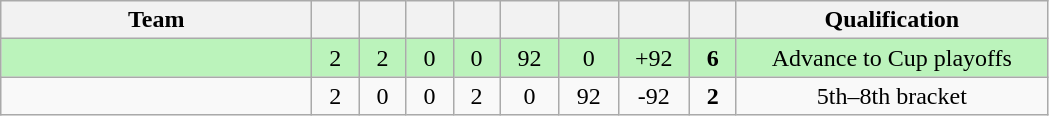<table class="wikitable" style="text-align:center">
<tr>
<th style="width:12.5em">Team</th>
<th style="width:1.5em;"></th>
<th style="width:1.5em;"></th>
<th style="width:1.5em;"></th>
<th style="width:1.5em;"></th>
<th style="width:2.0em;"></th>
<th style="width:2.0em;"></th>
<th style="width:2.5em;"></th>
<th style="width:1.5em;"></th>
<th style="width:12.5em">Qualification</th>
</tr>
<tr bgcolor=#bbf3bb>
<td align=left></td>
<td>2</td>
<td>2</td>
<td>0</td>
<td>0</td>
<td>92</td>
<td>0</td>
<td>+92</td>
<td><strong>6</strong></td>
<td>Advance to Cup playoffs</td>
</tr>
<tr>
<td align=left></td>
<td>2</td>
<td>0</td>
<td>0</td>
<td>2</td>
<td>0</td>
<td>92</td>
<td>-92</td>
<td><strong>2</strong></td>
<td>5th–8th bracket</td>
</tr>
</table>
